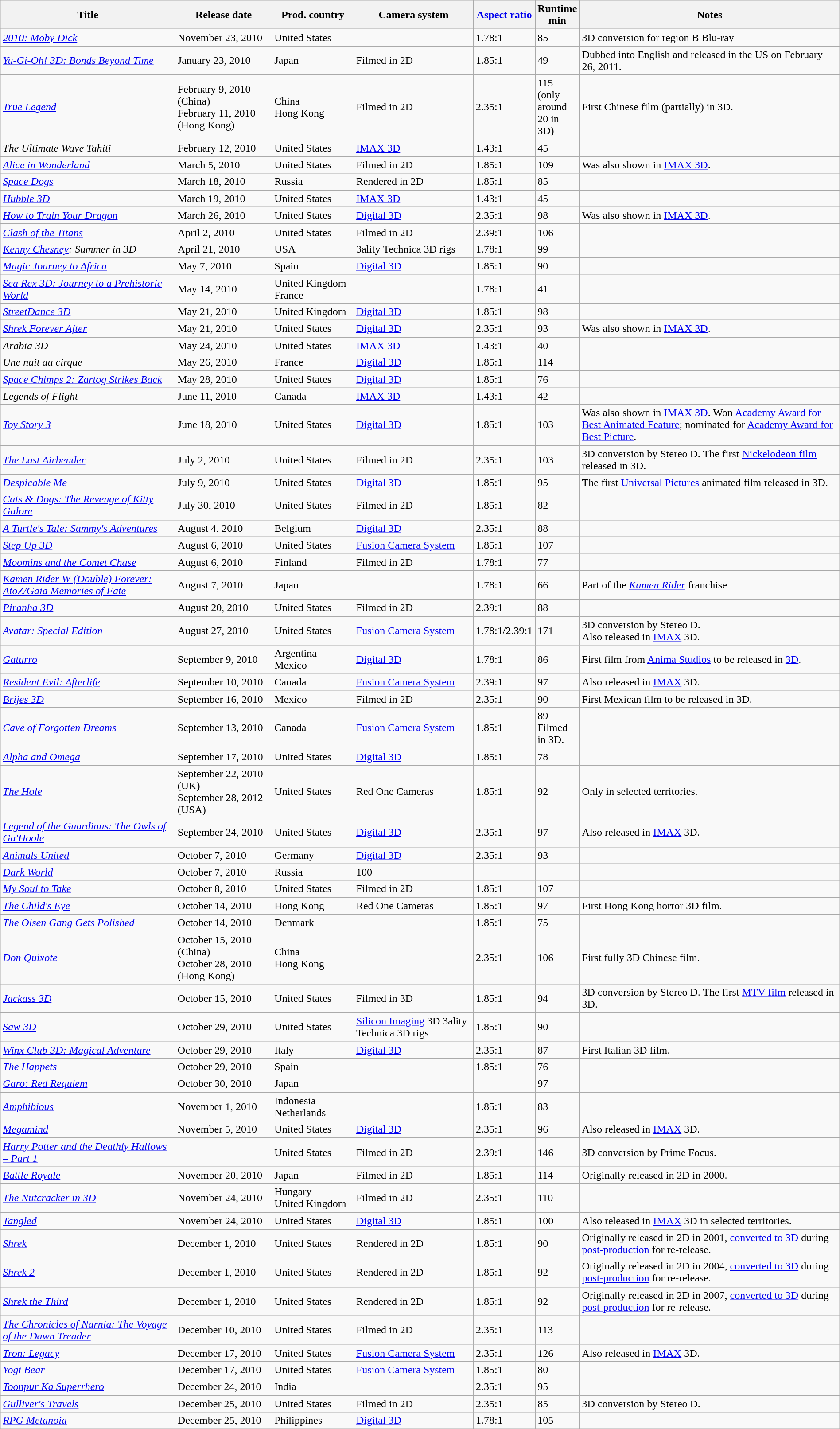<table class="wikitable sortable" width="100%">
<tr>
<th width="22%">Title</th>
<th width="12%">Release date</th>
<th width="10%">Prod. country</th>
<th width="15%">Camera system</th>
<th width="5%"><a href='#'>Aspect ratio</a></th>
<th width="3%">Runtime min</th>
<th width="33%" class="unsortable">Notes</th>
</tr>
<tr>
<td><em><a href='#'>2010: Moby Dick</a></em></td>
<td>November 23, 2010</td>
<td>United States</td>
<td></td>
<td>1.78:1</td>
<td>85</td>
<td>3D conversion for region B Blu-ray</td>
</tr>
<tr>
<td><em><a href='#'>Yu-Gi-Oh! 3D: Bonds Beyond Time</a></em></td>
<td>January 23, 2010</td>
<td>Japan</td>
<td>Filmed in 2D</td>
<td>1.85:1</td>
<td>49</td>
<td>Dubbed into English and released in the US on February 26, 2011.</td>
</tr>
<tr>
<td><em><a href='#'>True Legend</a></em></td>
<td>February 9, 2010 (China)<br>February 11, 2010 (Hong Kong)</td>
<td>China<br>Hong Kong</td>
<td>Filmed in 2D</td>
<td>2.35:1</td>
<td>115 (only around 20 in 3D)</td>
<td>First Chinese film (partially) in 3D.</td>
</tr>
<tr>
<td><em>The Ultimate Wave Tahiti</em></td>
<td>February 12, 2010</td>
<td>United States</td>
<td><a href='#'>IMAX 3D</a></td>
<td>1.43:1</td>
<td>45</td>
<td></td>
</tr>
<tr>
<td><em><a href='#'>Alice in Wonderland</a></em></td>
<td>March 5, 2010</td>
<td>United States</td>
<td>Filmed in 2D</td>
<td>1.85:1</td>
<td>109</td>
<td>Was also shown in <a href='#'>IMAX 3D</a>.</td>
</tr>
<tr>
<td><em><a href='#'>Space Dogs</a></em></td>
<td>March 18, 2010</td>
<td>Russia</td>
<td>Rendered in 2D</td>
<td>1.85:1</td>
<td>85</td>
<td></td>
</tr>
<tr>
<td><em><a href='#'>Hubble 3D</a></em></td>
<td>March 19, 2010</td>
<td>United States</td>
<td><a href='#'>IMAX 3D</a></td>
<td>1.43:1</td>
<td>45</td>
<td></td>
</tr>
<tr>
<td><em><a href='#'>How to Train Your Dragon</a></em></td>
<td>March 26, 2010</td>
<td>United States</td>
<td><a href='#'>Digital 3D</a></td>
<td>2.35:1</td>
<td>98</td>
<td>Was also shown in <a href='#'>IMAX 3D</a>.</td>
</tr>
<tr>
<td><em><a href='#'>Clash of the Titans</a></em></td>
<td>April 2, 2010</td>
<td>United States</td>
<td>Filmed in 2D</td>
<td>2.39:1</td>
<td>106</td>
<td></td>
</tr>
<tr>
<td><em><a href='#'>Kenny Chesney</a>: Summer in 3D</em></td>
<td>April 21, 2010</td>
<td>USA</td>
<td>3ality Technica 3D rigs</td>
<td>1.78:1</td>
<td>99</td>
<td></td>
</tr>
<tr>
<td><em><a href='#'>Magic Journey to Africa</a></em></td>
<td>May 7, 2010</td>
<td>Spain</td>
<td><a href='#'>Digital 3D</a></td>
<td>1.85:1</td>
<td>90</td>
<td></td>
</tr>
<tr>
<td><em><a href='#'>Sea Rex 3D: Journey to a Prehistoric World</a></em></td>
<td>May 14, 2010</td>
<td>United Kingdom<br>France</td>
<td></td>
<td>1.78:1</td>
<td>41</td>
<td></td>
</tr>
<tr>
<td><em><a href='#'>StreetDance 3D</a></em></td>
<td>May 21, 2010</td>
<td>United Kingdom</td>
<td><a href='#'>Digital 3D</a></td>
<td>1.85:1</td>
<td>98</td>
<td></td>
</tr>
<tr>
<td><em><a href='#'>Shrek Forever After</a></em></td>
<td>May 21, 2010</td>
<td>United States</td>
<td><a href='#'>Digital 3D</a></td>
<td>2.35:1</td>
<td>93</td>
<td>Was also shown in <a href='#'>IMAX 3D</a>.</td>
</tr>
<tr>
<td><em>Arabia 3D</em></td>
<td>May 24, 2010</td>
<td>United States</td>
<td><a href='#'>IMAX 3D</a></td>
<td>1.43:1</td>
<td>40</td>
<td></td>
</tr>
<tr>
<td><em>Une nuit au cirque</em></td>
<td>May 26, 2010</td>
<td>France</td>
<td><a href='#'>Digital 3D</a></td>
<td>1.85:1</td>
<td>114</td>
<td></td>
</tr>
<tr>
<td><em><a href='#'>Space Chimps 2: Zartog Strikes Back</a></em></td>
<td>May 28, 2010</td>
<td>United States</td>
<td><a href='#'>Digital 3D</a></td>
<td>1.85:1</td>
<td>76</td>
<td></td>
</tr>
<tr>
<td><em>Legends of Flight</em></td>
<td>June 11, 2010</td>
<td>Canada</td>
<td><a href='#'>IMAX 3D</a></td>
<td>1.43:1</td>
<td>42</td>
<td></td>
</tr>
<tr>
<td><em><a href='#'>Toy Story 3</a></em></td>
<td>June 18, 2010</td>
<td>United States</td>
<td><a href='#'>Digital 3D</a></td>
<td>1.85:1</td>
<td>103</td>
<td>Was also shown in <a href='#'>IMAX 3D</a>. Won <a href='#'>Academy Award for Best Animated Feature</a>; nominated for <a href='#'>Academy Award for Best Picture</a>.</td>
</tr>
<tr>
<td><em><a href='#'>The Last Airbender</a></em></td>
<td>July 2, 2010</td>
<td>United States</td>
<td>Filmed in 2D</td>
<td>2.35:1</td>
<td>103</td>
<td>3D conversion by Stereo D. The first <a href='#'>Nickelodeon film</a> released in 3D.</td>
</tr>
<tr>
<td><em><a href='#'>Despicable Me</a></em></td>
<td>July 9, 2010</td>
<td>United States</td>
<td><a href='#'>Digital 3D</a></td>
<td>1.85:1</td>
<td>95</td>
<td>The first <a href='#'>Universal Pictures</a> animated film released in 3D.</td>
</tr>
<tr>
<td><em><a href='#'>Cats & Dogs: The Revenge of Kitty Galore</a></em></td>
<td>July 30, 2010</td>
<td>United States</td>
<td>Filmed in 2D</td>
<td>1.85:1</td>
<td>82</td>
<td></td>
</tr>
<tr>
<td><em><a href='#'>A Turtle's Tale: Sammy's Adventures</a></em></td>
<td>August 4, 2010</td>
<td>Belgium</td>
<td><a href='#'>Digital 3D</a></td>
<td>2.35:1</td>
<td>88</td>
<td></td>
</tr>
<tr>
<td><em><a href='#'>Step Up 3D</a></em></td>
<td>August 6, 2010</td>
<td>United States</td>
<td><a href='#'>Fusion Camera System</a></td>
<td>1.85:1</td>
<td>107</td>
<td></td>
</tr>
<tr>
<td><em><a href='#'>Moomins and the Comet Chase</a></em></td>
<td>August 6, 2010</td>
<td>Finland</td>
<td>Filmed in 2D</td>
<td>1.78:1</td>
<td>77</td>
<td></td>
</tr>
<tr>
<td><em><a href='#'>Kamen Rider W (Double) Forever: AtoZ/Gaia Memories of Fate</a></em></td>
<td>August 7, 2010</td>
<td>Japan</td>
<td></td>
<td>1.78:1</td>
<td>66</td>
<td>Part of the <em><a href='#'>Kamen Rider</a></em> franchise</td>
</tr>
<tr>
<td><em><a href='#'>Piranha 3D</a></em></td>
<td>August 20, 2010</td>
<td>United States</td>
<td>Filmed in 2D</td>
<td>2.39:1</td>
<td>88</td>
<td></td>
</tr>
<tr>
<td><em><a href='#'>Avatar: Special Edition</a></em></td>
<td>August 27, 2010</td>
<td>United States</td>
<td><a href='#'>Fusion Camera System</a></td>
<td>1.78:1/2.39:1</td>
<td>171</td>
<td>3D conversion by Stereo D.<br>Also released in <a href='#'>IMAX</a> 3D.</td>
</tr>
<tr>
<td><em><a href='#'>Gaturro</a></em></td>
<td>September 9, 2010</td>
<td>Argentina<br>Mexico</td>
<td><a href='#'>Digital 3D</a></td>
<td>1.78:1</td>
<td>86</td>
<td>First film from <a href='#'>Anima Studios</a> to be released in <a href='#'>3D</a>.</td>
</tr>
<tr>
<td><em><a href='#'>Resident Evil: Afterlife</a></em></td>
<td>September 10, 2010</td>
<td>Canada</td>
<td><a href='#'>Fusion Camera System</a></td>
<td>2.39:1</td>
<td>97</td>
<td>Also released in <a href='#'>IMAX</a> 3D.</td>
</tr>
<tr>
<td><em><a href='#'>Brijes 3D</a></em></td>
<td>September 16, 2010</td>
<td>Mexico</td>
<td>Filmed in 2D</td>
<td>2.35:1</td>
<td>90</td>
<td>First Mexican film to be released in 3D.</td>
</tr>
<tr>
<td><em><a href='#'>Cave of Forgotten Dreams</a></em></td>
<td>September 13, 2010</td>
<td>Canada</td>
<td><a href='#'>Fusion Camera System</a></td>
<td>1.85:1</td>
<td>89<br>Filmed in 3D.</td>
</tr>
<tr>
<td><em><a href='#'>Alpha and Omega</a></em></td>
<td>September 17, 2010</td>
<td>United States</td>
<td><a href='#'>Digital 3D</a></td>
<td>1.85:1</td>
<td>78</td>
<td></td>
</tr>
<tr>
<td><em><a href='#'>The Hole</a></em></td>
<td>September 22, 2010 (UK)<br>September 28, 2012 (USA)</td>
<td>United States</td>
<td>Red One Cameras</td>
<td>1.85:1</td>
<td>92</td>
<td>Only in selected territories.</td>
</tr>
<tr>
<td><em><a href='#'>Legend of the Guardians: The Owls of Ga'Hoole</a></em></td>
<td>September 24, 2010</td>
<td>United States</td>
<td><a href='#'>Digital 3D</a></td>
<td>2.35:1</td>
<td>97</td>
<td>Also released in <a href='#'>IMAX</a> 3D.</td>
</tr>
<tr>
<td><em><a href='#'>Animals United</a></em></td>
<td>October 7, 2010</td>
<td>Germany</td>
<td><a href='#'>Digital 3D</a></td>
<td>2.35:1</td>
<td>93</td>
<td></td>
</tr>
<tr>
<td><em><a href='#'>Dark World</a></em></td>
<td>October 7, 2010</td>
<td>Russia</td>
<td>100</td>
<td></td>
<td></td>
</tr>
<tr>
<td><em><a href='#'>My Soul to Take</a></em></td>
<td>October 8, 2010</td>
<td>United States</td>
<td>Filmed in 2D</td>
<td>1.85:1</td>
<td>107</td>
<td></td>
</tr>
<tr>
<td><em><a href='#'>The Child's Eye</a></em></td>
<td>October 14, 2010</td>
<td>Hong Kong</td>
<td>Red One Cameras</td>
<td>1.85:1</td>
<td>97</td>
<td>First Hong Kong horror 3D film.</td>
</tr>
<tr>
<td><em><a href='#'>The Olsen Gang Gets Polished</a></em></td>
<td>October 14, 2010</td>
<td>Denmark</td>
<td></td>
<td>1.85:1</td>
<td>75</td>
<td></td>
</tr>
<tr>
<td><em><a href='#'>Don Quixote</a></em></td>
<td>October 15, 2010 (China)<br>October 28, 2010 (Hong Kong)</td>
<td>China<br>Hong Kong</td>
<td></td>
<td>2.35:1</td>
<td>106</td>
<td>First fully 3D Chinese film.</td>
</tr>
<tr>
<td><em><a href='#'>Jackass 3D</a></em></td>
<td>October 15, 2010</td>
<td>United States</td>
<td>Filmed in 3D</td>
<td>1.85:1</td>
<td>94</td>
<td>3D conversion by Stereo D. The first <a href='#'>MTV film</a> released in 3D.</td>
</tr>
<tr>
<td><em><a href='#'>Saw 3D</a></em></td>
<td>October 29, 2010</td>
<td>United States</td>
<td><a href='#'>Silicon Imaging</a> 3D 3ality Technica 3D rigs</td>
<td>1.85:1</td>
<td>90</td>
<td></td>
</tr>
<tr>
<td><em><a href='#'>Winx Club 3D: Magical Adventure</a></em></td>
<td>October 29, 2010</td>
<td>Italy</td>
<td><a href='#'>Digital 3D</a></td>
<td>2.35:1</td>
<td>87</td>
<td>First Italian 3D film.</td>
</tr>
<tr>
<td><em><a href='#'>The Happets</a></em></td>
<td>October 29, 2010</td>
<td>Spain</td>
<td></td>
<td>1.85:1</td>
<td>76</td>
<td></td>
</tr>
<tr>
<td><em><a href='#'>Garo: Red Requiem</a></em></td>
<td>October 30, 2010</td>
<td>Japan</td>
<td></td>
<td></td>
<td>97</td>
<td></td>
</tr>
<tr>
<td><em><a href='#'>Amphibious</a></em></td>
<td>November 1, 2010</td>
<td>Indonesia<br>Netherlands</td>
<td></td>
<td>1.85:1</td>
<td>83</td>
<td></td>
</tr>
<tr>
<td><em><a href='#'>Megamind</a></em></td>
<td>November 5, 2010</td>
<td>United States</td>
<td><a href='#'>Digital 3D</a></td>
<td>2.35:1</td>
<td>96</td>
<td>Also released in <a href='#'>IMAX</a> 3D.</td>
</tr>
<tr>
<td><em><a href='#'>Harry Potter and the Deathly Hallows – Part 1</a></em></td>
<td></td>
<td>United States</td>
<td>Filmed in 2D</td>
<td>2.39:1</td>
<td>146</td>
<td>3D conversion by Prime Focus.</td>
</tr>
<tr>
<td><em><a href='#'>Battle Royale</a></em></td>
<td>November 20, 2010</td>
<td>Japan</td>
<td>Filmed in 2D</td>
<td>1.85:1</td>
<td>114</td>
<td>Originally released in 2D in 2000.</td>
</tr>
<tr>
<td><em><a href='#'>The Nutcracker in 3D</a></em></td>
<td>November 24, 2010</td>
<td>Hungary<br>United Kingdom</td>
<td>Filmed in 2D</td>
<td>2.35:1</td>
<td>110</td>
<td></td>
</tr>
<tr>
<td><em><a href='#'>Tangled</a></em></td>
<td>November 24, 2010</td>
<td>United States</td>
<td><a href='#'>Digital 3D</a></td>
<td>1.85:1</td>
<td>100</td>
<td>Also released in <a href='#'>IMAX</a> 3D in selected territories.</td>
</tr>
<tr>
<td><em><a href='#'>Shrek</a></em></td>
<td>December 1, 2010</td>
<td>United States</td>
<td>Rendered in 2D</td>
<td>1.85:1</td>
<td>90</td>
<td>Originally released in 2D in 2001, <a href='#'>converted to 3D</a> during <a href='#'>post-production</a> for re-release.</td>
</tr>
<tr>
<td><em><a href='#'>Shrek 2</a></em></td>
<td>December 1, 2010</td>
<td>United States</td>
<td>Rendered in 2D</td>
<td>1.85:1</td>
<td>92</td>
<td>Originally released in 2D in 2004, <a href='#'>converted to 3D</a> during <a href='#'>post-production</a> for re-release.</td>
</tr>
<tr>
<td><em><a href='#'>Shrek the Third</a></em></td>
<td>December 1, 2010</td>
<td>United States</td>
<td>Rendered in 2D</td>
<td>1.85:1</td>
<td>92</td>
<td>Originally released in 2D in 2007, <a href='#'>converted to 3D</a> during <a href='#'>post-production</a> for re-release.</td>
</tr>
<tr>
<td><em><a href='#'>The Chronicles of Narnia: The Voyage of the Dawn Treader</a></em></td>
<td>December 10, 2010</td>
<td>United States</td>
<td>Filmed in 2D</td>
<td>2.35:1</td>
<td>113</td>
<td></td>
</tr>
<tr>
<td><em><a href='#'>Tron: Legacy</a></em></td>
<td>December 17, 2010</td>
<td>United States</td>
<td><a href='#'>Fusion Camera System</a></td>
<td>2.35:1</td>
<td>126</td>
<td>Also released in <a href='#'>IMAX</a> 3D.</td>
</tr>
<tr>
<td><em><a href='#'>Yogi Bear</a></em></td>
<td>December 17, 2010</td>
<td>United States</td>
<td><a href='#'>Fusion Camera System</a></td>
<td>1.85:1</td>
<td>80</td>
<td></td>
</tr>
<tr>
<td><em><a href='#'>Toonpur Ka Superrhero</a></em></td>
<td>December 24, 2010</td>
<td>India</td>
<td></td>
<td>2.35:1</td>
<td>95</td>
<td></td>
</tr>
<tr>
<td><em><a href='#'>Gulliver's Travels</a></em></td>
<td>December 25, 2010</td>
<td>United States</td>
<td>Filmed in 2D</td>
<td>2.35:1</td>
<td>85</td>
<td>3D conversion by Stereo D.</td>
</tr>
<tr>
<td><em><a href='#'>RPG Metanoia</a></em></td>
<td>December 25, 2010</td>
<td>Philippines</td>
<td><a href='#'>Digital 3D</a></td>
<td>1.78:1</td>
<td>105</td>
<td></td>
</tr>
</table>
